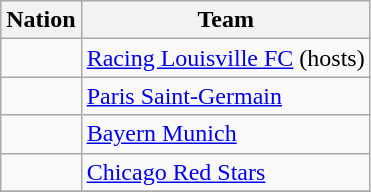<table class="wikitable">
<tr>
<th>Nation</th>
<th>Team</th>
</tr>
<tr>
<td></td>
<td><a href='#'>Racing Louisville FC</a> (hosts)</td>
</tr>
<tr>
<td></td>
<td><a href='#'>Paris Saint-Germain</a></td>
</tr>
<tr>
<td></td>
<td><a href='#'>Bayern Munich</a></td>
</tr>
<tr>
<td></td>
<td><a href='#'>Chicago Red Stars</a></td>
</tr>
<tr>
</tr>
</table>
